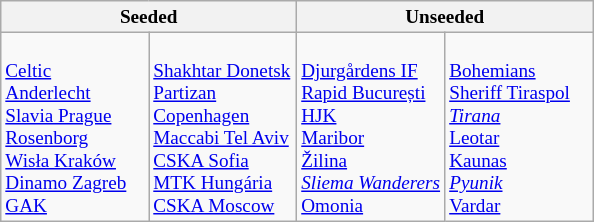<table class="wikitable" border="1" style="font-size:80%">
<tr>
<th colspan=2>Seeded</th>
<th colspan=2>Unseeded</th>
</tr>
<tr>
<td width=25% valign=top><br> <a href='#'>Celtic</a><br>
 <a href='#'>Anderlecht</a><br>
 <a href='#'>Slavia Prague</a><br>
 <a href='#'>Rosenborg</a> <br>
 <a href='#'>Wisła Kraków</a><br>
 <a href='#'>Dinamo Zagreb</a><br>
 <a href='#'>GAK</a></td>
<td width=25% valign=top><br> <a href='#'>Shakhtar Donetsk</a><br>
 <a href='#'>Partizan</a> <br>
 <a href='#'>Copenhagen</a><br>
 <a href='#'>Maccabi Tel Aviv</a><br>
 <a href='#'>CSKA Sofia</a><br>
 <a href='#'>MTK Hungária</a><br>
 <a href='#'>CSKA Moscow</a></td>
<td width=25% valign=top><br> <a href='#'>Djurgårdens IF</a><br>
 <a href='#'>Rapid București</a><br>
 <a href='#'>HJK</a> <br>
 <a href='#'>Maribor</a><br>
 <a href='#'>Žilina</a><br>
 <em><a href='#'>Sliema Wanderers</a></em><br>
 <a href='#'>Omonia</a></td>
<td width=25% valign=top><br> <a href='#'>Bohemians</a><br>
 <a href='#'>Sheriff Tiraspol</a><br>
 <em><a href='#'>Tirana</a></em><br>
 <a href='#'>Leotar</a> <br>
 <a href='#'>Kaunas</a><br>
 <em><a href='#'>Pyunik</a></em><br>
 <a href='#'>Vardar</a></td>
</tr>
</table>
